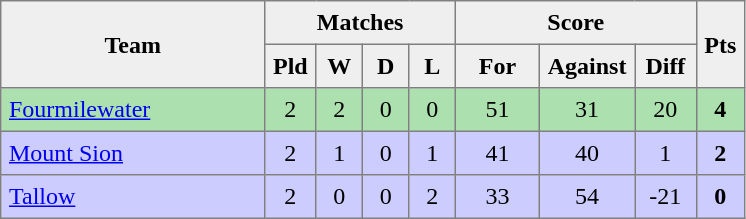<table style=border-collapse:collapse border=1 cellspacing=0 cellpadding=5>
<tr align=center bgcolor=#efefef>
<th rowspan=2 width=165>Team</th>
<th colspan=4>Matches</th>
<th colspan=3>Score</th>
<th rowspan=2width=20>Pts</th>
</tr>
<tr align=center bgcolor=#efefef>
<th width=20>Pld</th>
<th width=20>W</th>
<th width=20>D</th>
<th width=20>L</th>
<th width=45>For</th>
<th width=45>Against</th>
<th width=30>Diff</th>
</tr>
<tr align=center style="background:#ACE1AF;">
<td style="text-align:left;"><a href='#'>Fourmilewater</a></td>
<td>2</td>
<td>2</td>
<td>0</td>
<td>0</td>
<td>51</td>
<td>31</td>
<td>20</td>
<td><strong>4</strong></td>
</tr>
<tr align=center style="background:#ccccff;">
<td style="text-align:left;"><a href='#'>Mount Sion</a></td>
<td>2</td>
<td>1</td>
<td>0</td>
<td>1</td>
<td>41</td>
<td>40</td>
<td>1</td>
<td><strong>2</strong></td>
</tr>
<tr align=center style="background:#ccccff;">
<td style="text-align:left;"><a href='#'>Tallow</a></td>
<td>2</td>
<td>0</td>
<td>0</td>
<td>2</td>
<td>33</td>
<td>54</td>
<td>-21</td>
<td><strong>0</strong></td>
</tr>
</table>
